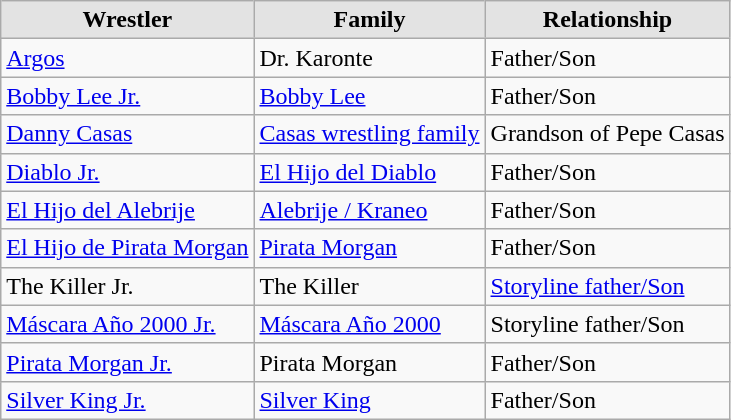<table class="wikitable">
<tr>
<th style="border-style: none none solid solid; background: #e3e3e3"><strong>Wrestler</strong></th>
<th style="border-style: none none solid solid; background: #e3e3e3"><strong>Family</strong></th>
<th style="border-style: none none solid solid; background: #e3e3e3"><strong>Relationship</strong></th>
</tr>
<tr>
<td><a href='#'>Argos</a></td>
<td>Dr. Karonte</td>
<td>Father/Son</td>
</tr>
<tr>
<td><a href='#'>Bobby Lee Jr.</a></td>
<td><a href='#'>Bobby Lee</a></td>
<td>Father/Son</td>
</tr>
<tr>
<td><a href='#'>Danny Casas</a></td>
<td><a href='#'>Casas wrestling family</a></td>
<td>Grandson of Pepe Casas</td>
</tr>
<tr>
<td><a href='#'>Diablo Jr.</a></td>
<td><a href='#'>El Hijo del Diablo</a></td>
<td>Father/Son</td>
</tr>
<tr>
<td><a href='#'>El Hijo del Alebrije</a></td>
<td><a href='#'>Alebrije / Kraneo</a></td>
<td>Father/Son</td>
</tr>
<tr>
<td><a href='#'>El Hijo de Pirata Morgan</a></td>
<td><a href='#'>Pirata Morgan</a></td>
<td>Father/Son</td>
</tr>
<tr>
<td>The Killer Jr.</td>
<td>The Killer</td>
<td><a href='#'>Storyline father/Son</a></td>
</tr>
<tr>
<td><a href='#'>Máscara Año 2000 Jr.</a></td>
<td><a href='#'>Máscara Año 2000</a></td>
<td>Storyline father/Son</td>
</tr>
<tr>
<td><a href='#'>Pirata Morgan Jr.</a></td>
<td>Pirata Morgan</td>
<td>Father/Son</td>
</tr>
<tr>
<td><a href='#'>Silver King Jr.</a></td>
<td><a href='#'>Silver King</a></td>
<td>Father/Son</td>
</tr>
</table>
